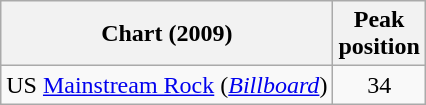<table class="wikitable">
<tr>
<th>Chart (2009)</th>
<th>Peak<br>position</th>
</tr>
<tr>
<td>US <a href='#'>Mainstream Rock</a> (<em><a href='#'>Billboard</a></em>)</td>
<td align="center">34</td>
</tr>
</table>
